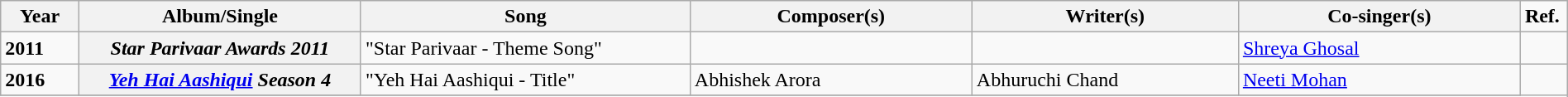<table class="wikitable plainrowheaders" width="100%">
<tr>
<th scope="col" width=5%>Year</th>
<th scope="col" width=18%>Album/Single</th>
<th scope="col" width=21%>Song</th>
<th scope="col" width=18%>Composer(s)</th>
<th scope="col" width=17%>Writer(s)</th>
<th scope="col" width=18%>Co-singer(s)</th>
<td scope="col" width=5%><strong>Ref.</strong></td>
</tr>
<tr>
<td rowspan="1"><strong>2011</strong></td>
<th scope="row" rowspan="1"><strong><em>Star Parivaar Awards 2011</em></strong></th>
<td>"Star Parivaar - Theme Song"</td>
<td rowspan="1"></td>
<td rowspan="1"></td>
<td><a href='#'>Shreya Ghosal</a></td>
<td></td>
</tr>
<tr>
<td rowspan="1"><strong>2016</strong></td>
<th scope="row" rowspan="1"><strong><em><a href='#'>Yeh Hai Aashiqui</a> Season 4</em></strong></th>
<td>"Yeh Hai Aashiqui - Title"</td>
<td rowspan="1">Abhishek Arora</td>
<td rowspan="1">Abhuruchi Chand</td>
<td><a href='#'>Neeti Mohan</a></td>
</tr>
<tr>
</tr>
</table>
